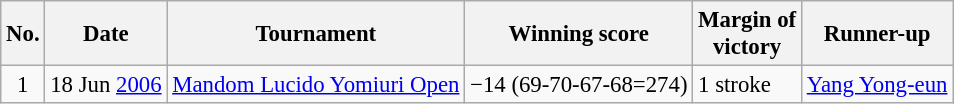<table class="wikitable" style="font-size:95%;">
<tr>
<th>No.</th>
<th>Date</th>
<th>Tournament</th>
<th>Winning score</th>
<th>Margin of<br>victory</th>
<th>Runner-up</th>
</tr>
<tr>
<td align=center>1</td>
<td align=right>18 Jun <a href='#'>2006</a></td>
<td><a href='#'>Mandom Lucido Yomiuri Open</a></td>
<td>−14 (69-70-67-68=274)</td>
<td>1 stroke</td>
<td> <a href='#'>Yang Yong-eun</a></td>
</tr>
</table>
